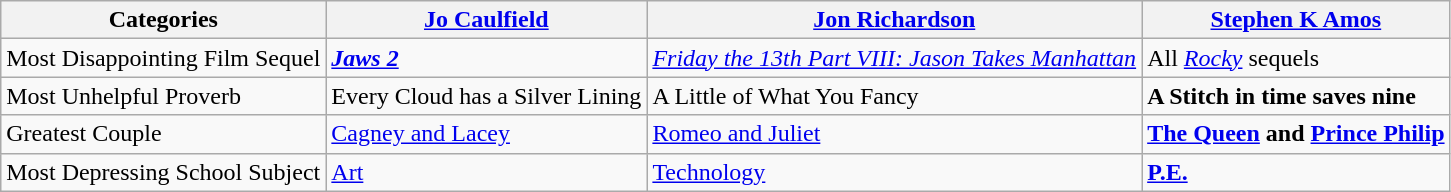<table class="wikitable">
<tr>
<th>Categories</th>
<th><a href='#'>Jo Caulfield</a></th>
<th><a href='#'>Jon Richardson</a></th>
<th><a href='#'>Stephen K Amos</a></th>
</tr>
<tr>
<td>Most Disappointing Film Sequel</td>
<td><strong> <em><a href='#'>Jaws 2</a></em> </strong></td>
<td><em><a href='#'>Friday the 13th Part VIII: Jason Takes Manhattan</a></em></td>
<td>All <em><a href='#'>Rocky</a></em> sequels</td>
</tr>
<tr>
<td>Most Unhelpful Proverb</td>
<td>Every Cloud has a Silver Lining</td>
<td>A Little of What You Fancy</td>
<td><strong>A Stitch in time saves nine</strong></td>
</tr>
<tr>
<td>Greatest Couple</td>
<td><a href='#'>Cagney and Lacey</a></td>
<td><a href='#'>Romeo and Juliet</a></td>
<td><strong><a href='#'>The Queen</a> and <a href='#'>Prince Philip</a></strong></td>
</tr>
<tr>
<td>Most Depressing School Subject</td>
<td><a href='#'>Art</a></td>
<td><a href='#'>Technology</a></td>
<td><strong><a href='#'>P.E.</a></strong></td>
</tr>
</table>
